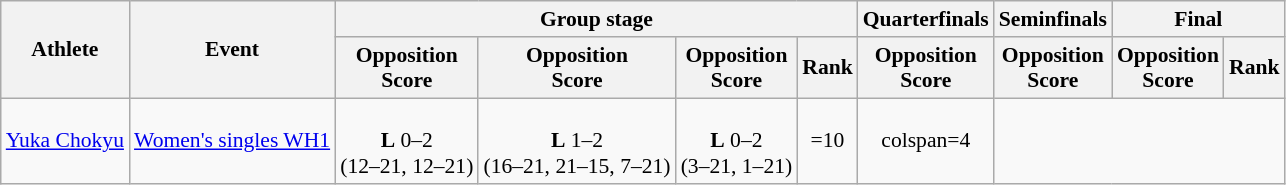<table class=wikitable style="font-size:90%">
<tr>
<th rowspan="2">Athlete</th>
<th rowspan="2">Event</th>
<th colspan="4">Group stage</th>
<th>Quarterfinals</th>
<th>Seminfinals</th>
<th colspan="2">Final</th>
</tr>
<tr>
<th>Opposition<br>Score</th>
<th>Opposition<br>Score</th>
<th>Opposition<br>Score</th>
<th>Rank</th>
<th>Opposition<br>Score</th>
<th>Opposition<br>Score</th>
<th>Opposition<br>Score</th>
<th>Rank</th>
</tr>
<tr align=center>
<td align=left><a href='#'>Yuka Chokyu</a></td>
<td align=left><a href='#'>Women's singles WH1</a></td>
<td><br><strong>L</strong> 0–2<br>(12–21, 12–21)</td>
<td><br><strong>L</strong> 1–2<br>(16–21, 21–15, 7–21)</td>
<td><br><strong>L</strong> 0–2<br>(3–21, 1–21)</td>
<td>=10</td>
<td>colspan=4 </td>
</tr>
</table>
